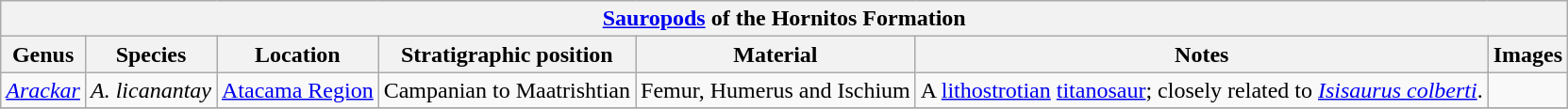<table class="wikitable" align="center">
<tr>
<th colspan="7" align="center"><a href='#'>Sauropods</a> of the Hornitos Formation</th>
</tr>
<tr>
<th>Genus</th>
<th>Species</th>
<th>Location</th>
<th>Stratigraphic position</th>
<th>Material</th>
<th>Notes</th>
<th>Images</th>
</tr>
<tr>
<td><em><a href='#'>Arackar</a></em></td>
<td><em>A. licanantay</em></td>
<td><a href='#'>Atacama Region</a></td>
<td>Campanian to Maatrishtian</td>
<td>Femur, Humerus and Ischium</td>
<td>A <a href='#'>lithostrotian</a> <a href='#'>titanosaur</a>; closely related to <em><a href='#'>Isisaurus colberti</a></em>.</td>
<td></td>
</tr>
<tr>
</tr>
</table>
